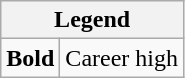<table class="wikitable mw-collapsible mw-collapsed">
<tr>
<th colspan="2">Legend</th>
</tr>
<tr>
<td><strong>Bold</strong></td>
<td>Career high</td>
</tr>
</table>
